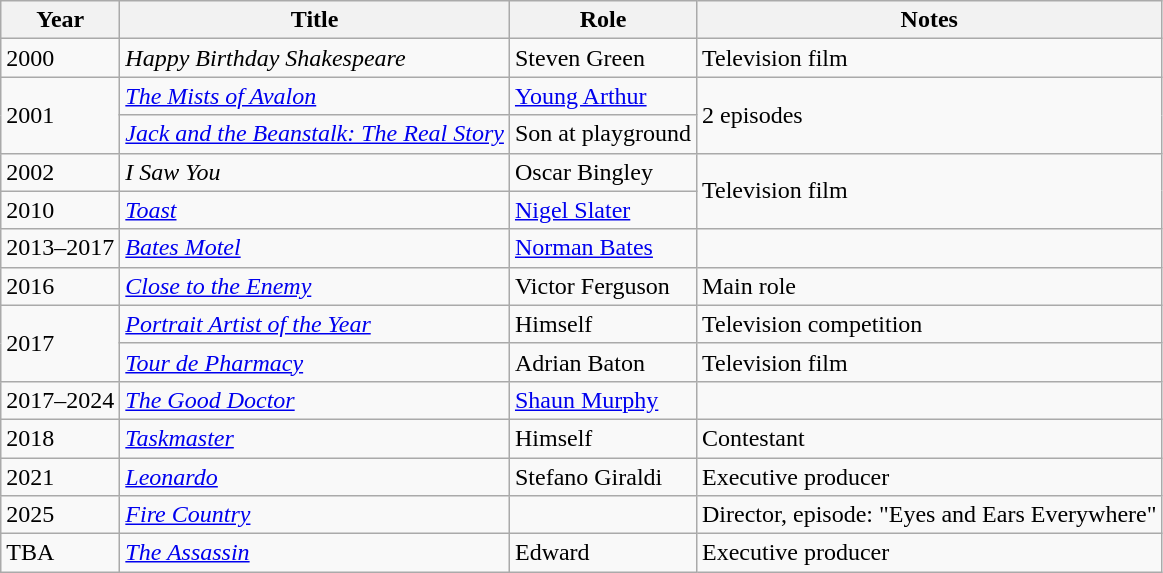<table class="wikitable sortable">
<tr>
<th>Year</th>
<th>Title</th>
<th>Role</th>
<th class="unsortable">Notes</th>
</tr>
<tr>
<td>2000</td>
<td><em>Happy Birthday Shakespeare</em></td>
<td>Steven Green</td>
<td>Television film</td>
</tr>
<tr>
<td rowspan="2">2001</td>
<td data-sort-value="Mists of Avalon, The"><em><a href='#'>The Mists of Avalon</a></em></td>
<td><a href='#'>Young Arthur</a></td>
<td rowspan="2">2 episodes</td>
</tr>
<tr>
<td><em><a href='#'>Jack and the Beanstalk: The Real Story</a></em></td>
<td>Son at playground</td>
</tr>
<tr>
<td>2002</td>
<td><em>I Saw You</em></td>
<td>Oscar Bingley</td>
<td rowspan="2">Television film</td>
</tr>
<tr>
<td>2010</td>
<td><em><a href='#'>Toast</a></em></td>
<td><a href='#'>Nigel Slater</a></td>
</tr>
<tr>
<td>2013–2017</td>
<td><em><a href='#'>Bates Motel</a></em></td>
<td><a href='#'>Norman Bates</a></td>
<td></td>
</tr>
<tr>
<td>2016</td>
<td><em><a href='#'>Close to the Enemy</a></em></td>
<td>Victor Ferguson</td>
<td>Main role</td>
</tr>
<tr>
<td rowspan="2">2017</td>
<td><em><a href='#'>Portrait Artist of the Year</a></em></td>
<td>Himself</td>
<td>Television competition</td>
</tr>
<tr>
<td><em><a href='#'>Tour de Pharmacy</a></em></td>
<td>Adrian Baton</td>
<td>Television film</td>
</tr>
<tr>
<td>2017–2024</td>
<td data-sort-value="Good Doctor, The"><em><a href='#'>The Good Doctor</a></em></td>
<td><a href='#'>Shaun Murphy</a></td>
<td></td>
</tr>
<tr>
<td>2018</td>
<td><em><a href='#'>Taskmaster</a></em></td>
<td>Himself</td>
<td>Contestant</td>
</tr>
<tr>
<td>2021</td>
<td><em><a href='#'>Leonardo</a></em></td>
<td>Stefano Giraldi</td>
<td>Executive producer</td>
</tr>
<tr>
<td>2025</td>
<td><em><a href='#'>Fire Country</a></em></td>
<td></td>
<td>Director, episode: "Eyes and Ears Everywhere"</td>
</tr>
<tr>
<td>TBA</td>
<td><em><a href='#'>The Assassin</a></em></td>
<td>Edward</td>
<td>Executive producer</td>
</tr>
</table>
